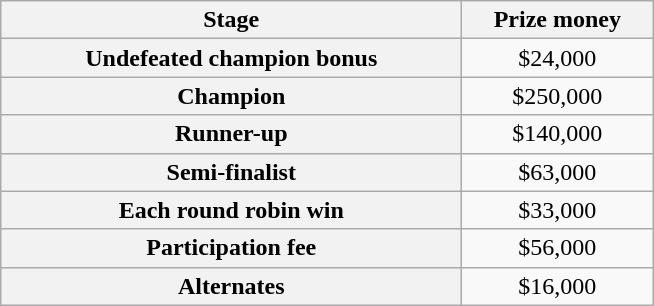<table class=wikitable style=text-align:center>
<tr>
<th width=300>Stage</th>
<th width=120>Prize money</th>
</tr>
<tr>
<th>Undefeated champion bonus</th>
<td>$24,000</td>
</tr>
<tr>
<th>Champion</th>
<td>$250,000</td>
</tr>
<tr>
<th>Runner-up</th>
<td>$140,000</td>
</tr>
<tr>
<th>Semi-finalist</th>
<td>$63,000</td>
</tr>
<tr>
<th>Each round robin win</th>
<td>$33,000</td>
</tr>
<tr>
<th>Participation fee</th>
<td>$56,000</td>
</tr>
<tr>
<th>Alternates</th>
<td>$16,000</td>
</tr>
</table>
